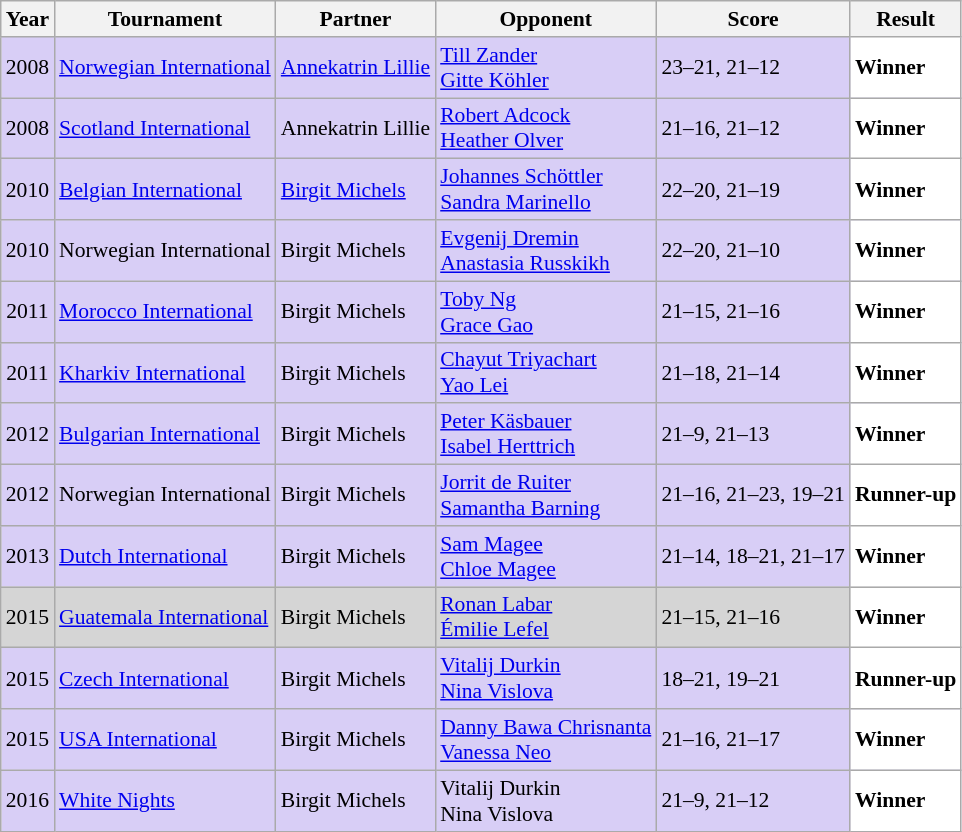<table class="sortable wikitable" style="font-size: 90%;">
<tr>
<th>Year</th>
<th>Tournament</th>
<th>Partner</th>
<th>Opponent</th>
<th>Score</th>
<th>Result</th>
</tr>
<tr style="background:#D8CEF6">
<td align="center">2008</td>
<td align="left"><a href='#'>Norwegian International</a></td>
<td align="left"> <a href='#'>Annekatrin Lillie</a></td>
<td align="left"> <a href='#'>Till Zander</a><br> <a href='#'>Gitte Köhler</a></td>
<td align="left">23–21, 21–12</td>
<td style="text-align:left; background:white"> <strong>Winner</strong></td>
</tr>
<tr style="background:#D8CEF6">
<td align="center">2008</td>
<td align="left"><a href='#'>Scotland International</a></td>
<td align="left"> Annekatrin Lillie</td>
<td align="left"> <a href='#'>Robert Adcock</a><br> <a href='#'>Heather Olver</a></td>
<td align="left">21–16, 21–12</td>
<td style="text-align:left; background:white"> <strong>Winner</strong></td>
</tr>
<tr style="background:#D8CEF6">
<td align="center">2010</td>
<td align="left"><a href='#'>Belgian International</a></td>
<td align="left"> <a href='#'>Birgit Michels</a></td>
<td align="left"> <a href='#'>Johannes Schöttler</a><br> <a href='#'>Sandra Marinello</a></td>
<td align="left">22–20, 21–19</td>
<td style="text-align:left; background:white"> <strong>Winner</strong></td>
</tr>
<tr style="background:#D8CEF6">
<td align="center">2010</td>
<td align="left">Norwegian International</td>
<td align="left"> Birgit Michels</td>
<td align="left"> <a href='#'>Evgenij Dremin</a><br> <a href='#'>Anastasia Russkikh</a></td>
<td align="left">22–20, 21–10</td>
<td style="text-align:left; background:white"> <strong>Winner</strong></td>
</tr>
<tr style="background:#D8CEF6">
<td align="center">2011</td>
<td align="left"><a href='#'>Morocco International</a></td>
<td align="left"> Birgit Michels</td>
<td align="left"> <a href='#'>Toby Ng</a><br> <a href='#'>Grace Gao</a></td>
<td align="left">21–15, 21–16</td>
<td style="text-align:left; background:white"> <strong>Winner</strong></td>
</tr>
<tr style="background:#D8CEF6">
<td align="center">2011</td>
<td align="left"><a href='#'>Kharkiv International</a></td>
<td align="left"> Birgit Michels</td>
<td align="left"> <a href='#'>Chayut Triyachart</a><br> <a href='#'>Yao Lei</a></td>
<td align="left">21–18, 21–14</td>
<td style="text-align:left; background:white"> <strong>Winner</strong></td>
</tr>
<tr style="background:#D8CEF6">
<td align="center">2012</td>
<td align="left"><a href='#'>Bulgarian International</a></td>
<td align="left"> Birgit Michels</td>
<td align="left"> <a href='#'>Peter Käsbauer</a><br> <a href='#'>Isabel Herttrich</a></td>
<td align="left">21–9, 21–13</td>
<td style="text-align:left; background:white"> <strong>Winner</strong></td>
</tr>
<tr style="background:#D8CEF6">
<td align="center">2012</td>
<td align="left">Norwegian International</td>
<td align="left"> Birgit Michels</td>
<td align="left"> <a href='#'>Jorrit de Ruiter</a><br> <a href='#'>Samantha Barning</a></td>
<td align="left">21–16, 21–23, 19–21</td>
<td style="text-align:left; background:white"> <strong>Runner-up</strong></td>
</tr>
<tr style="background:#D8CEF6">
<td align="center">2013</td>
<td align="left"><a href='#'>Dutch International</a></td>
<td align="left"> Birgit Michels</td>
<td align="left"> <a href='#'>Sam Magee</a><br> <a href='#'>Chloe Magee</a></td>
<td align="left">21–14, 18–21, 21–17</td>
<td style="text-align:left; background:white"> <strong>Winner</strong></td>
</tr>
<tr style="background:#D5D5D5">
<td align="center">2015</td>
<td align="left"><a href='#'>Guatemala International</a></td>
<td align="left"> Birgit Michels</td>
<td align="left"> <a href='#'>Ronan Labar</a><br> <a href='#'>Émilie Lefel</a></td>
<td align="left">21–15, 21–16</td>
<td style="text-align:left; background:white"> <strong>Winner</strong></td>
</tr>
<tr style="background:#D8CEF6">
<td align="center">2015</td>
<td align="left"><a href='#'>Czech International</a></td>
<td align="left"> Birgit Michels</td>
<td align="left"> <a href='#'>Vitalij Durkin</a><br> <a href='#'>Nina Vislova</a></td>
<td align="left">18–21, 19–21</td>
<td style="text-align:left; background:white"> <strong>Runner-up</strong></td>
</tr>
<tr style="background:#D8CEF6">
<td align="center">2015</td>
<td align="left"><a href='#'>USA International</a></td>
<td align="left"> Birgit Michels</td>
<td align="left"> <a href='#'>Danny Bawa Chrisnanta</a><br> <a href='#'>Vanessa Neo</a></td>
<td align="left">21–16, 21–17</td>
<td style="text-align:left; background:white"> <strong>Winner</strong></td>
</tr>
<tr style="background:#D8CEF6">
<td align="center">2016</td>
<td align="left"><a href='#'>White Nights</a></td>
<td align="left"> Birgit Michels</td>
<td align="left"> Vitalij Durkin<br> Nina Vislova</td>
<td align="left">21–9, 21–12</td>
<td style="text-align:left; background:white"> <strong>Winner</strong></td>
</tr>
</table>
